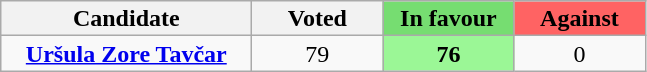<table class="wikitable" style="line-height:16px; text-align: center;">
<tr>
<th style="width:160px;">Candidate</th>
<th style="width:80px;">Voted</th>
<th style="width:80px; background:#76dd71;">In favour</th>
<th style="width:80px; background:#ff6363">Against</th>
</tr>
<tr>
<td><strong><a href='#'>Uršula Zore Tavčar</a></strong></td>
<td>79</td>
<td style="background:#9bf796;"><strong>76</strong></td>
<td>0</td>
</tr>
</table>
